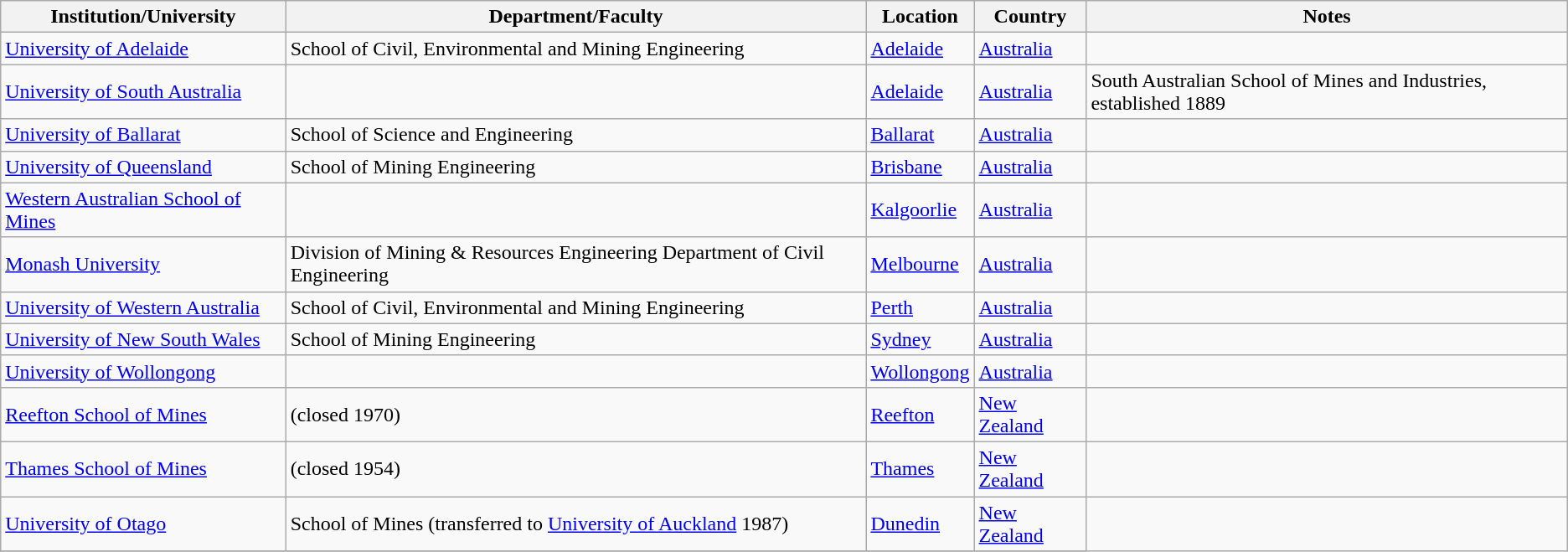<table class="wikitable sortable">
<tr>
<th>Institution/University</th>
<th>Department/Faculty</th>
<th>Location</th>
<th>Country</th>
<th>Notes</th>
</tr>
<tr>
<td><a href='#'>University of Adelaide</a></td>
<td>School of Civil, Environmental and Mining Engineering</td>
<td><a href='#'>Adelaide</a></td>
<td><a href='#'>Australia</a></td>
<td></td>
</tr>
<tr>
<td><a href='#'>University of South Australia</a></td>
<td></td>
<td><a href='#'>Adelaide</a></td>
<td><a href='#'>Australia</a></td>
<td>South Australian School of Mines and Industries, established 1889</td>
</tr>
<tr>
<td><a href='#'>University of Ballarat</a></td>
<td>School of Science and Engineering</td>
<td><a href='#'>Ballarat</a></td>
<td><a href='#'>Australia</a></td>
<td></td>
</tr>
<tr>
<td><a href='#'>University of Queensland</a></td>
<td>School of Mining Engineering</td>
<td><a href='#'>Brisbane</a></td>
<td><a href='#'>Australia</a></td>
<td></td>
</tr>
<tr>
<td><a href='#'>Western Australian School of Mines</a></td>
<td></td>
<td><a href='#'>Kalgoorlie</a></td>
<td><a href='#'>Australia</a></td>
<td></td>
</tr>
<tr>
<td><a href='#'>Monash University</a></td>
<td>Division of Mining & Resources Engineering Department of Civil Engineering</td>
<td><a href='#'>Melbourne</a></td>
<td><a href='#'>Australia</a></td>
<td></td>
</tr>
<tr>
<td><a href='#'>University of Western Australia</a></td>
<td>School of Civil, Environmental and Mining Engineering</td>
<td><a href='#'>Perth</a></td>
<td><a href='#'>Australia</a></td>
<td></td>
</tr>
<tr>
<td><a href='#'>University of New South Wales</a></td>
<td>School of Mining Engineering</td>
<td><a href='#'>Sydney</a></td>
<td><a href='#'>Australia</a></td>
<td></td>
</tr>
<tr>
<td><a href='#'>University of Wollongong</a></td>
<td></td>
<td><a href='#'>Wollongong</a></td>
<td><a href='#'>Australia</a></td>
<td></td>
</tr>
<tr>
<td><a href='#'>Reefton School of Mines</a></td>
<td>(closed 1970)</td>
<td><a href='#'>Reefton</a></td>
<td><a href='#'>New Zealand</a></td>
<td></td>
</tr>
<tr>
<td><a href='#'>Thames School of Mines</a></td>
<td>(closed 1954)</td>
<td><a href='#'>Thames</a></td>
<td><a href='#'>New Zealand</a></td>
<td></td>
</tr>
<tr>
<td><a href='#'>University of Otago</a></td>
<td>School of Mines (transferred to <a href='#'>University of Auckland</a> 1987)</td>
<td><a href='#'>Dunedin</a></td>
<td><a href='#'>New Zealand</a></td>
</tr>
<tr>
</tr>
</table>
